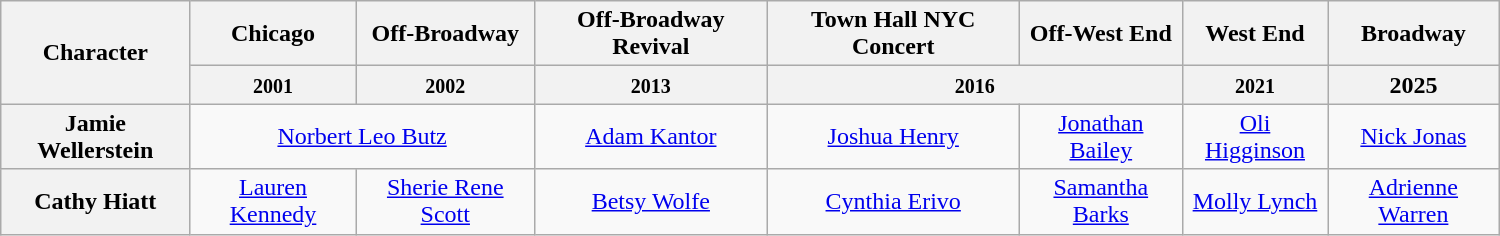<table class="wikitable" style="width:1000px;">
<tr>
<th rowspan="2">Character</th>
<th>Chicago<small></small></th>
<th>Off-Broadway<small></small></th>
<th>Off-Broadway Revival<small></small></th>
<th>Town Hall NYC Concert</th>
<th>Off-West End<small></small></th>
<th>West End</th>
<th>Broadway</th>
</tr>
<tr>
<th><small>2001</small></th>
<th><small>2002</small></th>
<th><small>2013</small></th>
<th colspan="2"><small>2016</small></th>
<th><small>2021</small></th>
<th>2025</th>
</tr>
<tr>
<th>Jamie Wellerstein</th>
<td colspan="2" style="text-align:center;"><a href='#'>Norbert Leo Butz</a></td>
<td style="text-align:center;"><a href='#'>Adam Kantor</a></td>
<td style="text-align:center;"><a href='#'>Joshua Henry</a></td>
<td style="text-align:center;"><a href='#'>Jonathan Bailey</a></td>
<td align=center><a href='#'>Oli Higginson</a></td>
<td align=center><a href='#'>Nick Jonas</a></td>
</tr>
<tr>
<th>Cathy Hiatt</th>
<td style="text-align:center;"><a href='#'>Lauren Kennedy</a></td>
<td style="text-align:center;"><a href='#'>Sherie Rene Scott</a></td>
<td style="text-align:center;"><a href='#'>Betsy Wolfe</a></td>
<td style="text-align:center;"><a href='#'>Cynthia Erivo</a></td>
<td style="text-align:center;"><a href='#'>Samantha Barks</a></td>
<td align=center><a href='#'>Molly Lynch</a></td>
<td align=center><a href='#'>Adrienne Warren</a></td>
</tr>
</table>
